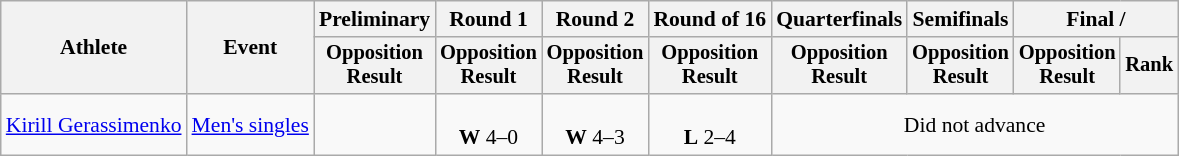<table class=wikitable style=font-size:90%;text-align:center>
<tr>
<th rowspan=2>Athlete</th>
<th rowspan=2>Event</th>
<th>Preliminary</th>
<th>Round 1</th>
<th>Round 2</th>
<th>Round of 16</th>
<th>Quarterfinals</th>
<th>Semifinals</th>
<th colspan=2>Final / </th>
</tr>
<tr style=font-size:95%>
<th>Opposition<br>Result</th>
<th>Opposition<br>Result</th>
<th>Opposition<br>Result</th>
<th>Opposition<br>Result</th>
<th>Opposition<br>Result</th>
<th>Opposition<br>Result</th>
<th>Opposition<br>Result</th>
<th>Rank</th>
</tr>
<tr>
<td align=left><a href='#'>Kirill Gerassimenko</a></td>
<td align=left><a href='#'>Men's singles</a></td>
<td></td>
<td><br> <strong>W</strong> 4–0</td>
<td><br> <strong>W</strong> 4–3</td>
<td><br> <strong>L</strong> 2–4</td>
<td colspan=4>Did not advance</td>
</tr>
</table>
